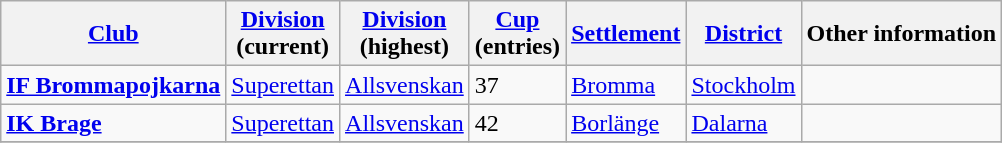<table class="wikitable" style="text-align:left">
<tr>
<th style= width="180px"><a href='#'>Club</a></th>
<th style= width="80px"><a href='#'>Division</a><br> (current)</th>
<th style= width="80px"><a href='#'>Division</a><br> (highest)</th>
<th style= width="60px"><a href='#'>Cup</a><br> (entries)</th>
<th style= width="110px"><a href='#'>Settlement</a></th>
<th style= width="110px"><a href='#'>District</a></th>
<th style= width="230px">Other information</th>
</tr>
<tr>
<td><strong><a href='#'>IF Brommapojkarna</a></strong></td>
<td><a href='#'>Superettan</a></td>
<td><a href='#'>Allsvenskan</a></td>
<td>37</td>
<td><a href='#'>Bromma</a></td>
<td><a href='#'>Stockholm</a></td>
<td></td>
</tr>
<tr>
<td><strong><a href='#'>IK Brage</a></strong></td>
<td><a href='#'>Superettan</a></td>
<td><a href='#'>Allsvenskan</a></td>
<td>42</td>
<td><a href='#'>Borlänge</a></td>
<td><a href='#'>Dalarna</a></td>
<td></td>
</tr>
<tr>
</tr>
</table>
